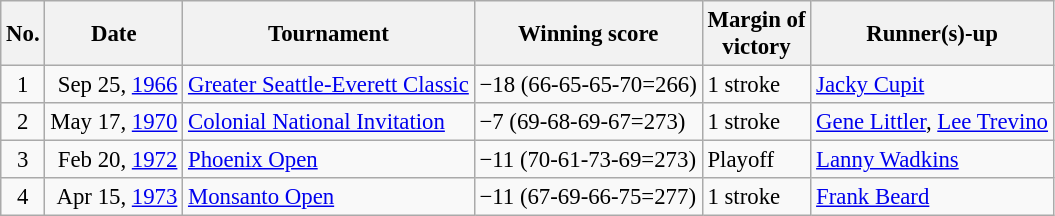<table class="wikitable" style="font-size:95%;">
<tr>
<th>No.</th>
<th>Date</th>
<th>Tournament</th>
<th>Winning score</th>
<th>Margin of<br>victory</th>
<th>Runner(s)-up</th>
</tr>
<tr>
<td align=center>1</td>
<td align=right>Sep 25, <a href='#'>1966</a></td>
<td><a href='#'>Greater Seattle-Everett Classic</a></td>
<td>−18 (66-65-65-70=266)</td>
<td>1 stroke</td>
<td> <a href='#'>Jacky Cupit</a></td>
</tr>
<tr>
<td align=center>2</td>
<td align=right>May 17, <a href='#'>1970</a></td>
<td><a href='#'>Colonial National Invitation</a></td>
<td>−7 (69-68-69-67=273)</td>
<td>1 stroke</td>
<td> <a href='#'>Gene Littler</a>,  <a href='#'>Lee Trevino</a></td>
</tr>
<tr>
<td align=center>3</td>
<td align=right>Feb 20, <a href='#'>1972</a></td>
<td><a href='#'>Phoenix Open</a></td>
<td>−11 (70-61-73-69=273)</td>
<td>Playoff</td>
<td> <a href='#'>Lanny Wadkins</a></td>
</tr>
<tr>
<td align=center>4</td>
<td align=right>Apr 15, <a href='#'>1973</a></td>
<td><a href='#'>Monsanto Open</a></td>
<td>−11 (67-69-66-75=277)</td>
<td>1 stroke</td>
<td> <a href='#'>Frank Beard</a></td>
</tr>
</table>
